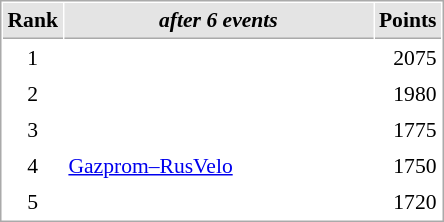<table cellspacing="1" cellpadding="3" style="border:1px solid #aaa; font-size:90%;">
<tr style="background:#e4e4e4;">
<th style="border-bottom:1px solid #aaa; width:10px;">Rank</th>
<th style="border-bottom:1px solid #aaa; width:200px; white-space:nowrap;"><em>after 6 events</em> </th>
<th style="border-bottom:1px solid #aaa; width:20px;">Points</th>
</tr>
<tr>
<td align=center>1</td>
<td></td>
<td align=right>2075</td>
</tr>
<tr>
<td align=center>2</td>
<td></td>
<td align=right>1980</td>
</tr>
<tr>
<td align=center>3</td>
<td></td>
<td align=right>1775</td>
</tr>
<tr>
<td align=center>4</td>
<td> <a href='#'>Gazprom–RusVelo</a></td>
<td align=right>1750</td>
</tr>
<tr>
<td align=center>5</td>
<td></td>
<td align=right>1720</td>
</tr>
</table>
